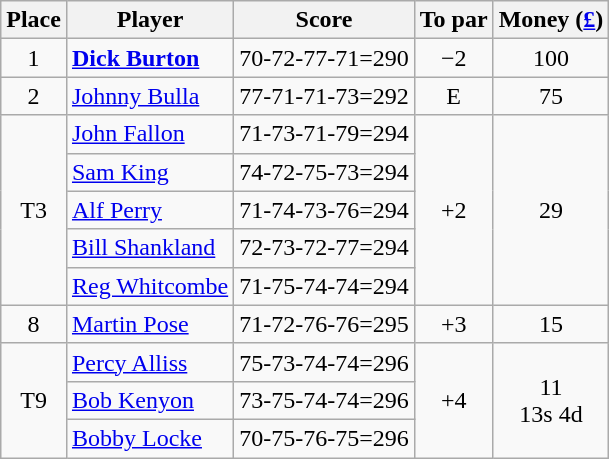<table class=wikitable>
<tr>
<th>Place</th>
<th>Player</th>
<th>Score</th>
<th>To par</th>
<th>Money (<a href='#'>£</a>)</th>
</tr>
<tr>
<td align=center>1</td>
<td> <strong><a href='#'>Dick Burton</a></strong></td>
<td>70-72-77-71=290</td>
<td align=center>−2</td>
<td align=center>100</td>
</tr>
<tr>
<td align=center>2</td>
<td> <a href='#'>Johnny Bulla</a></td>
<td>77-71-71-73=292</td>
<td align=center>E</td>
<td align=center>75</td>
</tr>
<tr>
<td rowspan=5 align=center>T3</td>
<td> <a href='#'>John Fallon</a></td>
<td>71-73-71-79=294</td>
<td rowspan=5 align=center>+2</td>
<td rowspan=5 align=center>29</td>
</tr>
<tr>
<td> <a href='#'>Sam King</a></td>
<td>74-72-75-73=294</td>
</tr>
<tr>
<td> <a href='#'>Alf Perry</a></td>
<td>71-74-73-76=294</td>
</tr>
<tr>
<td> <a href='#'>Bill Shankland</a></td>
<td>72-73-72-77=294</td>
</tr>
<tr>
<td> <a href='#'>Reg Whitcombe</a></td>
<td>71-75-74-74=294</td>
</tr>
<tr>
<td align=center>8</td>
<td> <a href='#'>Martin Pose</a></td>
<td>71-72-76-76=295</td>
<td align=center>+3</td>
<td align=center>15</td>
</tr>
<tr>
<td rowspan=3 align=center>T9</td>
<td> <a href='#'>Percy Alliss</a></td>
<td>75-73-74-74=296</td>
<td rowspan=3 align=center>+4</td>
<td rowspan=3 align=center>11<br>13s 4d</td>
</tr>
<tr>
<td> <a href='#'>Bob Kenyon</a></td>
<td>73-75-74-74=296</td>
</tr>
<tr>
<td> <a href='#'>Bobby Locke</a></td>
<td>70-75-76-75=296</td>
</tr>
</table>
